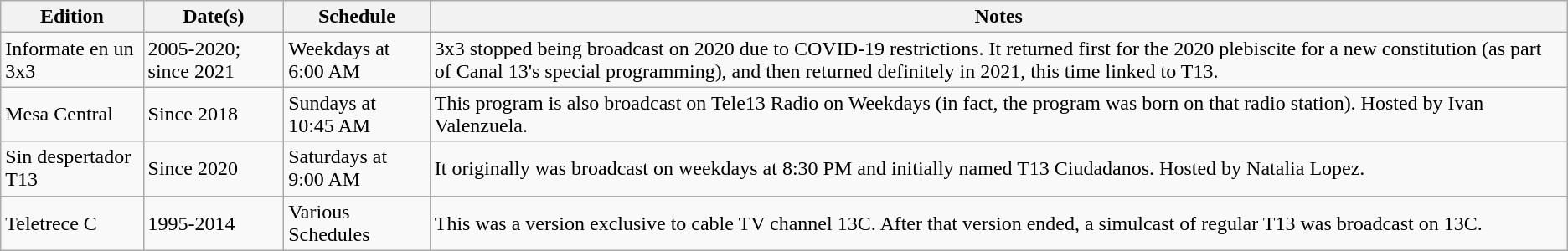<table class="wikitable">
<tr>
<th>Edition</th>
<th>Date(s)</th>
<th>Schedule</th>
<th>Notes</th>
</tr>
<tr>
<td>Informate en un 3x3</td>
<td>2005-2020; since 2021</td>
<td>Weekdays at 6:00 AM</td>
<td>3x3 stopped being broadcast on 2020 due to COVID-19 restrictions. It returned first for the 2020 plebiscite for a new constitution (as part of Canal 13's special programming), and then returned definitely in 2021, this time linked to T13.</td>
</tr>
<tr>
<td>Mesa Central</td>
<td>Since 2018</td>
<td>Sundays at 10:45 AM</td>
<td>This program is also broadcast on Tele13 Radio on Weekdays (in fact, the program was born on that radio station). Hosted by Ivan Valenzuela.</td>
</tr>
<tr>
<td>Sin despertador T13</td>
<td>Since 2020</td>
<td>Saturdays at 9:00 AM</td>
<td>It originally was broadcast on weekdays at 8:30 PM and initially named T13 Ciudadanos. Hosted by Natalia Lopez.</td>
</tr>
<tr>
<td>Teletrece C</td>
<td>1995-2014</td>
<td>Various Schedules</td>
<td>This was a version exclusive to cable TV channel 13C. After that version ended, a simulcast of regular T13 was broadcast on 13C.</td>
</tr>
</table>
